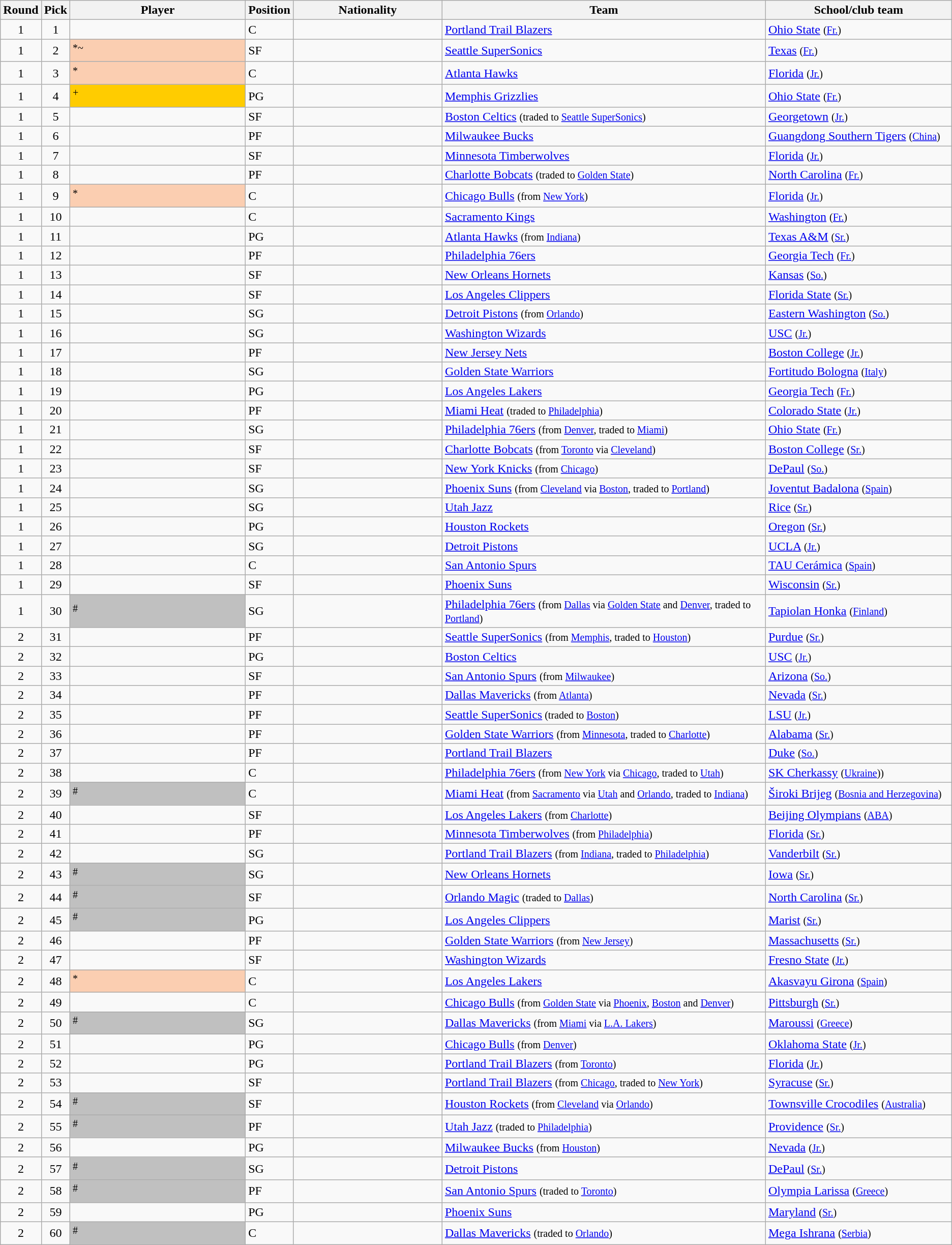<table class="wikitable sortable sortable">
<tr>
<th style="width:1%;">Round</th>
<th style="width:1%;">Pick</th>
<th style="width:19%;">Player</th>
<th style="width:1%;">Position</th>
<th style="width:16%;">Nationality</th>
<th style="width:35%;">Team</th>
<th style="width:20%;">School/club team</th>
</tr>
<tr>
<td align=center>1</td>
<td align=center>1</td>
<td></td>
<td>C</td>
<td></td>
<td><a href='#'>Portland Trail Blazers</a></td>
<td><a href='#'>Ohio State</a> <small>(<a href='#'>Fr.</a>)</small></td>
</tr>
<tr>
<td align=center>1</td>
<td align=center>2</td>
<td style="background:#fbceb1;"><sup>*~</sup></td>
<td>SF</td>
<td></td>
<td><a href='#'>Seattle SuperSonics</a></td>
<td><a href='#'>Texas</a> <small>(<a href='#'>Fr.</a>)</small></td>
</tr>
<tr>
<td align=center>1</td>
<td align=center>3</td>
<td style="background:#fbceb1;"><sup>*</sup></td>
<td>C</td>
<td></td>
<td><a href='#'>Atlanta Hawks</a></td>
<td><a href='#'>Florida</a> <small>(<a href='#'>Jr.</a>)</small></td>
</tr>
<tr>
<td align=center>1</td>
<td align=center>4</td>
<td style="background:#FFCC00;"><sup>+</sup></td>
<td>PG</td>
<td></td>
<td><a href='#'>Memphis Grizzlies</a></td>
<td><a href='#'>Ohio State</a> <small>(<a href='#'>Fr.</a>)</small></td>
</tr>
<tr>
<td align=center>1</td>
<td align=center>5</td>
<td></td>
<td>SF</td>
<td></td>
<td><a href='#'>Boston Celtics</a> <small>(traded to <a href='#'>Seattle SuperSonics</a>)</small></td>
<td><a href='#'>Georgetown</a> <small>(<a href='#'>Jr.</a>)</small></td>
</tr>
<tr>
<td align=center>1</td>
<td align=center>6</td>
<td></td>
<td>PF</td>
<td></td>
<td><a href='#'>Milwaukee Bucks</a></td>
<td><a href='#'>Guangdong Southern Tigers</a> <small>(<a href='#'>China</a>)</small></td>
</tr>
<tr>
<td align=center>1</td>
<td align=center>7</td>
<td></td>
<td>SF</td>
<td></td>
<td><a href='#'>Minnesota Timberwolves</a></td>
<td><a href='#'>Florida</a> <small>(<a href='#'>Jr.</a>)</small></td>
</tr>
<tr>
<td align=center>1</td>
<td align=center>8</td>
<td></td>
<td>PF</td>
<td></td>
<td><a href='#'>Charlotte Bobcats</a> <small>(traded to <a href='#'>Golden State</a>)</small></td>
<td><a href='#'>North Carolina</a> <small>(<a href='#'>Fr.</a>)</small></td>
</tr>
<tr>
<td align=center>1</td>
<td align=center>9</td>
<td style="background:#fbceb1;"><sup>*</sup></td>
<td>C</td>
<td><br></td>
<td><a href='#'>Chicago Bulls</a> <small>(from <a href='#'>New York</a>)</small></td>
<td><a href='#'>Florida</a> <small>(<a href='#'>Jr.</a>)</small></td>
</tr>
<tr>
<td align=center>1</td>
<td align=center>10</td>
<td></td>
<td>C</td>
<td></td>
<td><a href='#'>Sacramento Kings</a></td>
<td><a href='#'>Washington</a> <small>(<a href='#'>Fr.</a>)</small></td>
</tr>
<tr>
<td align=center>1</td>
<td align=center>11</td>
<td></td>
<td>PG</td>
<td></td>
<td><a href='#'>Atlanta Hawks</a> <small>(from <a href='#'>Indiana</a>)</small></td>
<td><a href='#'>Texas A&M</a> <small>(<a href='#'>Sr.</a>)</small></td>
</tr>
<tr>
<td align=center>1</td>
<td align=center>12</td>
<td></td>
<td>PF</td>
<td></td>
<td><a href='#'>Philadelphia 76ers</a></td>
<td><a href='#'>Georgia Tech</a> <small>(<a href='#'>Fr.</a>)</small></td>
</tr>
<tr>
<td align=center>1</td>
<td align=center>13</td>
<td></td>
<td>SF</td>
<td></td>
<td><a href='#'>New Orleans Hornets</a></td>
<td><a href='#'>Kansas</a> <small>(<a href='#'>So.</a>)</small></td>
</tr>
<tr>
<td align=center>1</td>
<td align=center>14</td>
<td></td>
<td>SF</td>
<td></td>
<td><a href='#'>Los Angeles Clippers</a></td>
<td><a href='#'>Florida State</a> <small>(<a href='#'>Sr.</a>)</small></td>
</tr>
<tr>
<td align=center>1</td>
<td align=center>15</td>
<td></td>
<td>SG</td>
<td></td>
<td><a href='#'>Detroit Pistons</a> <small>(from <a href='#'>Orlando</a>)</small></td>
<td><a href='#'>Eastern Washington</a> <small>(<a href='#'>So.</a>)</small></td>
</tr>
<tr>
<td align=center>1</td>
<td align=center>16</td>
<td></td>
<td>SG</td>
<td></td>
<td><a href='#'>Washington Wizards</a></td>
<td><a href='#'>USC</a> <small>(<a href='#'>Jr.</a>)</small></td>
</tr>
<tr>
<td align=center>1</td>
<td align=center>17</td>
<td></td>
<td>PF</td>
<td></td>
<td><a href='#'>New Jersey Nets</a></td>
<td><a href='#'>Boston College</a> <small>(<a href='#'>Jr.</a>)</small></td>
</tr>
<tr>
<td align=center>1</td>
<td align=center>18</td>
<td></td>
<td>SG</td>
<td></td>
<td><a href='#'>Golden State Warriors</a></td>
<td><a href='#'>Fortitudo Bologna</a> <small>(<a href='#'>Italy</a>)</small></td>
</tr>
<tr>
<td align=center>1</td>
<td align=center>19</td>
<td></td>
<td>PG</td>
<td></td>
<td><a href='#'>Los Angeles Lakers</a></td>
<td><a href='#'>Georgia Tech</a> <small>(<a href='#'>Fr.</a>)</small></td>
</tr>
<tr>
<td align=center>1</td>
<td align=center>20</td>
<td></td>
<td>PF</td>
<td></td>
<td><a href='#'>Miami Heat</a> <small>(traded to <a href='#'>Philadelphia</a>)</small></td>
<td><a href='#'>Colorado State</a> <small>(<a href='#'>Jr.</a>)</small></td>
</tr>
<tr>
<td align=center>1</td>
<td align=center>21</td>
<td></td>
<td>SG</td>
<td></td>
<td><a href='#'>Philadelphia 76ers</a> <small>(from <a href='#'>Denver</a>,</small><small> traded to <a href='#'>Miami</a>)</small></td>
<td><a href='#'>Ohio State</a> <small>(<a href='#'>Fr.</a>)</small></td>
</tr>
<tr>
<td align=center>1</td>
<td align=center>22</td>
<td></td>
<td>SF</td>
<td></td>
<td><a href='#'>Charlotte Bobcats</a> <small>(from <a href='#'>Toronto</a> via <a href='#'>Cleveland</a>)</small></td>
<td><a href='#'>Boston College</a> <small>(<a href='#'>Sr.</a>)</small></td>
</tr>
<tr>
<td align=center>1</td>
<td align=center>23</td>
<td></td>
<td>SF</td>
<td></td>
<td><a href='#'>New York Knicks</a> <small>(from <a href='#'>Chicago</a>)</small></td>
<td><a href='#'>DePaul</a> <small>(<a href='#'>So.</a>)</small></td>
</tr>
<tr>
<td align=center>1</td>
<td align=center>24</td>
<td></td>
<td>SG</td>
<td></td>
<td><a href='#'>Phoenix Suns</a> <small>(from <a href='#'>Cleveland</a> via <a href='#'>Boston</a>,</small><small> traded to <a href='#'>Portland</a>)</small></td>
<td><a href='#'>Joventut Badalona</a> <small>(<a href='#'>Spain</a>)</small></td>
</tr>
<tr>
<td align=center>1</td>
<td align=center>25</td>
<td></td>
<td>SG</td>
<td></td>
<td><a href='#'>Utah Jazz</a></td>
<td><a href='#'>Rice</a> <small>(<a href='#'>Sr.</a>)</small></td>
</tr>
<tr>
<td align=center>1</td>
<td align=center>26</td>
<td></td>
<td>PG</td>
<td></td>
<td><a href='#'>Houston Rockets</a></td>
<td><a href='#'>Oregon</a> <small>(<a href='#'>Sr.</a>)</small></td>
</tr>
<tr>
<td align=center>1</td>
<td align=center>27</td>
<td></td>
<td>SG</td>
<td></td>
<td><a href='#'>Detroit Pistons</a></td>
<td><a href='#'>UCLA</a> <small>(<a href='#'>Jr.</a>)</small></td>
</tr>
<tr>
<td align=center>1</td>
<td align=center>28</td>
<td></td>
<td>C</td>
<td></td>
<td><a href='#'>San Antonio Spurs</a></td>
<td><a href='#'>TAU Cerámica</a> <small>(<a href='#'>Spain</a>)</small></td>
</tr>
<tr>
<td align=center>1</td>
<td align=center>29</td>
<td></td>
<td>SF</td>
<td></td>
<td><a href='#'>Phoenix Suns</a></td>
<td><a href='#'>Wisconsin</a> <small>(<a href='#'>Sr.</a>)</small></td>
</tr>
<tr>
<td align=center>1</td>
<td align=center>30</td>
<td style="background:silver; width:5%;"><sup>#</sup></td>
<td>SG</td>
<td></td>
<td><a href='#'>Philadelphia 76ers</a> <small>(from <a href='#'>Dallas</a> via <a href='#'>Golden State</a> and <a href='#'>Denver</a>,</small><small> traded to <a href='#'>Portland</a>)</small></td>
<td><a href='#'>Tapiolan Honka</a> <small>(<a href='#'>Finland</a>)</small></td>
</tr>
<tr>
<td align=center>2</td>
<td align=center>31</td>
<td></td>
<td>PF</td>
<td></td>
<td><a href='#'>Seattle SuperSonics</a> <small>(from <a href='#'>Memphis</a>,</small><small> traded to <a href='#'>Houston</a>)</small></td>
<td><a href='#'>Purdue</a> <small>(<a href='#'>Sr.</a>)</small></td>
</tr>
<tr>
<td align=center>2</td>
<td align=center>32</td>
<td></td>
<td>PG</td>
<td></td>
<td><a href='#'>Boston Celtics</a></td>
<td><a href='#'>USC</a> <small>(<a href='#'>Jr.</a>)</small></td>
</tr>
<tr>
<td align=center>2</td>
<td align=center>33</td>
<td></td>
<td>SF</td>
<td></td>
<td><a href='#'>San Antonio Spurs</a> <small>(from <a href='#'>Milwaukee</a>)</small></td>
<td><a href='#'>Arizona</a> <small>(<a href='#'>So.</a>)</small></td>
</tr>
<tr>
<td align=center>2</td>
<td align=center>34</td>
<td></td>
<td>PF</td>
<td><br></td>
<td><a href='#'>Dallas Mavericks</a> <small>(from <a href='#'>Atlanta</a>)</small></td>
<td><a href='#'>Nevada</a> <small>(<a href='#'>Sr.</a>)</small></td>
</tr>
<tr>
<td align=center>2</td>
<td align=center>35</td>
<td></td>
<td>PF</td>
<td></td>
<td><a href='#'>Seattle SuperSonics</a><small> (traded to <a href='#'>Boston</a>)</small></td>
<td><a href='#'>LSU</a> <small>(<a href='#'>Jr.</a>)</small></td>
</tr>
<tr>
<td align=center>2</td>
<td align=center>36</td>
<td></td>
<td>PF</td>
<td></td>
<td><a href='#'>Golden State Warriors</a> <small>(from <a href='#'>Minnesota</a>,</small><small> traded to <a href='#'>Charlotte</a>)</small></td>
<td><a href='#'>Alabama</a> <small>(<a href='#'>Sr.</a>)</small></td>
</tr>
<tr>
<td align=center>2</td>
<td align=center>37</td>
<td></td>
<td>PF</td>
<td></td>
<td><a href='#'>Portland Trail Blazers</a></td>
<td><a href='#'>Duke</a> <small>(<a href='#'>So.</a>)</small></td>
</tr>
<tr>
<td align=center>2</td>
<td align=center>38</td>
<td></td>
<td>C</td>
<td></td>
<td><a href='#'>Philadelphia 76ers</a> <small>(from <a href='#'>New York</a> via <a href='#'>Chicago</a>,</small><small> traded to <a href='#'>Utah</a>)</small></td>
<td><a href='#'>SK Cherkassy</a> <small>(<a href='#'>Ukraine</a>))</small></td>
</tr>
<tr>
<td align=center>2</td>
<td align=center>39</td>
<td style="background:silver; width:5%;"><sup>#</sup></td>
<td>C</td>
<td></td>
<td><a href='#'>Miami Heat</a> <small>(from <a href='#'>Sacramento</a> via <a href='#'>Utah</a> and <a href='#'>Orlando</a>,</small><small> traded to <a href='#'>Indiana</a>)</small></td>
<td><a href='#'>Široki Brijeg</a> <small>(<a href='#'>Bosnia and Herzegovina</a>)</small></td>
</tr>
<tr>
<td align=center>2</td>
<td align=center>40</td>
<td></td>
<td>SF</td>
<td></td>
<td><a href='#'>Los Angeles Lakers</a> <small>(from <a href='#'>Charlotte</a>)</small></td>
<td><a href='#'>Beijing Olympians</a> <small>(<a href='#'>ABA</a>)</small></td>
</tr>
<tr>
<td align=center>2</td>
<td align=center>41</td>
<td></td>
<td>PF</td>
<td></td>
<td><a href='#'>Minnesota Timberwolves</a> <small>(from <a href='#'>Philadelphia</a>)</small></td>
<td><a href='#'>Florida</a> <small>(<a href='#'>Sr.</a>)</small></td>
</tr>
<tr>
<td align=center>2</td>
<td align=center>42</td>
<td></td>
<td>SG</td>
<td></td>
<td><a href='#'>Portland Trail Blazers</a> <small>(from <a href='#'>Indiana</a>,</small><small> traded to <a href='#'>Philadelphia</a>)</small></td>
<td><a href='#'>Vanderbilt</a> <small>(<a href='#'>Sr.</a>)</small></td>
</tr>
<tr>
<td align=center>2</td>
<td align=center>43</td>
<td style="background:silver; width:5%;"><sup>#</sup></td>
<td>SG</td>
<td></td>
<td><a href='#'>New Orleans Hornets</a></td>
<td><a href='#'>Iowa</a> <small>(<a href='#'>Sr.</a>)</small></td>
</tr>
<tr>
<td align=center>2</td>
<td align=center>44</td>
<td style="background:silver; width:5%;"><sup>#</sup></td>
<td>SF</td>
<td></td>
<td><a href='#'>Orlando Magic</a> <small>(traded to <a href='#'>Dallas</a>)</small></td>
<td><a href='#'>North Carolina</a> <small>(<a href='#'>Sr.</a>)</small></td>
</tr>
<tr>
<td align=center>2</td>
<td align=center>45</td>
<td style="background:silver; width:5%;"><sup>#</sup></td>
<td>PG</td>
<td></td>
<td><a href='#'>Los Angeles Clippers</a></td>
<td><a href='#'>Marist</a> <small>(<a href='#'>Sr.</a>)</small></td>
</tr>
<tr>
<td align=center>2</td>
<td align=center>46</td>
<td></td>
<td>PF</td>
<td></td>
<td><a href='#'>Golden State Warriors</a> <small>(from <a href='#'>New Jersey</a>)</small></td>
<td><a href='#'>Massachusetts</a> <small>(<a href='#'>Sr.</a>)</small></td>
</tr>
<tr>
<td align=center>2</td>
<td align=center>47</td>
<td></td>
<td>SF</td>
<td></td>
<td><a href='#'>Washington Wizards</a></td>
<td><a href='#'>Fresno State</a> <small>(<a href='#'>Jr.</a>)</small></td>
</tr>
<tr>
<td align=center>2</td>
<td align=center>48</td>
<td style="background:#FBCEB1;"><sup>*</sup></td>
<td>C</td>
<td></td>
<td><a href='#'>Los Angeles Lakers</a></td>
<td><a href='#'>Akasvayu Girona</a> <small>(<a href='#'>Spain</a>)</small></td>
</tr>
<tr>
<td align=center>2</td>
<td align=center>49</td>
<td></td>
<td>C</td>
<td></td>
<td><a href='#'>Chicago Bulls</a> <small>(from <a href='#'>Golden State</a> via <a href='#'>Phoenix</a>, <a href='#'>Boston</a> and <a href='#'>Denver</a>)</small></td>
<td><a href='#'>Pittsburgh</a> <small>(<a href='#'>Sr.</a>)</small></td>
</tr>
<tr>
<td align=center>2</td>
<td align=center>50</td>
<td style="background:silver; width:5%;"><sup>#</sup></td>
<td>SG</td>
<td></td>
<td><a href='#'>Dallas Mavericks</a> <small>(from <a href='#'>Miami</a> via <a href='#'>L.A. Lakers</a>)</small></td>
<td><a href='#'>Maroussi</a> <small>(<a href='#'>Greece</a>)</small></td>
</tr>
<tr>
<td align=center>2</td>
<td align=center>51</td>
<td></td>
<td>PG</td>
<td></td>
<td><a href='#'>Chicago Bulls</a> <small>(from <a href='#'>Denver</a>)</small></td>
<td><a href='#'>Oklahoma State</a> <small>(<a href='#'>Jr.</a>)</small></td>
</tr>
<tr>
<td align=center>2</td>
<td align=center>52</td>
<td></td>
<td>PG</td>
<td></td>
<td><a href='#'>Portland Trail Blazers</a> <small>(from <a href='#'>Toronto</a>)</small></td>
<td><a href='#'>Florida</a> <small>(<a href='#'>Jr.</a>)</small></td>
</tr>
<tr>
<td align=center>2</td>
<td align=center>53</td>
<td></td>
<td>SF</td>
<td></td>
<td><a href='#'>Portland Trail Blazers</a> <small>(from <a href='#'>Chicago</a>,</small><small> traded to <a href='#'>New York</a>)</small></td>
<td><a href='#'>Syracuse</a> <small>(<a href='#'>Sr.</a>)</small></td>
</tr>
<tr>
<td align=center>2</td>
<td align=center>54</td>
<td style="background:silver; width:5%;"><sup>#</sup></td>
<td>SF</td>
<td></td>
<td><a href='#'>Houston Rockets</a> <small>(from <a href='#'>Cleveland</a> via <a href='#'>Orlando</a>)</small></td>
<td><a href='#'>Townsville Crocodiles</a> <small>(<a href='#'>Australia</a>)</small></td>
</tr>
<tr>
<td align=center>2</td>
<td align=center>55</td>
<td style="background:silver; width:5%;"><sup>#</sup></td>
<td>PF</td>
<td></td>
<td><a href='#'>Utah Jazz</a> <small>(traded to <a href='#'>Philadelphia</a>)</small></td>
<td><a href='#'>Providence</a> <small>(<a href='#'>Sr.</a>)</small></td>
</tr>
<tr>
<td align=center>2</td>
<td align=center>56</td>
<td></td>
<td>PG</td>
<td></td>
<td><a href='#'>Milwaukee Bucks</a> <small>(from <a href='#'>Houston</a>)</small></td>
<td><a href='#'>Nevada</a> <small>(<a href='#'>Jr.</a>)</small></td>
</tr>
<tr>
<td align=center>2</td>
<td align=center>57</td>
<td style="background:silver; width:5%;"><sup>#</sup></td>
<td>SG</td>
<td></td>
<td><a href='#'>Detroit Pistons</a></td>
<td><a href='#'>DePaul</a> <small>(<a href='#'>Sr.</a>)</small></td>
</tr>
<tr>
<td align=center>2</td>
<td align=center>58</td>
<td style="background:silver; width:5%;"><sup>#</sup></td>
<td>PF</td>
<td></td>
<td><a href='#'>San Antonio Spurs</a> <small>(traded to <a href='#'>Toronto</a>)</small></td>
<td><a href='#'>Olympia Larissa</a> <small>(<a href='#'>Greece</a>)</small></td>
</tr>
<tr>
<td align=center>2</td>
<td align=center>59</td>
<td></td>
<td>PG</td>
<td></td>
<td><a href='#'>Phoenix Suns</a></td>
<td><a href='#'>Maryland</a> <small>(<a href='#'>Sr.</a>)</small></td>
</tr>
<tr>
<td align=center>2</td>
<td align=center>60</td>
<td style="background:silver; width:5%;"><sup>#</sup></td>
<td>C</td>
<td></td>
<td><a href='#'>Dallas Mavericks</a> <small>(traded to <a href='#'>Orlando</a>)</small></td>
<td><a href='#'>Mega Ishrana</a> <small>(<a href='#'>Serbia</a>)</small></td>
</tr>
</table>
